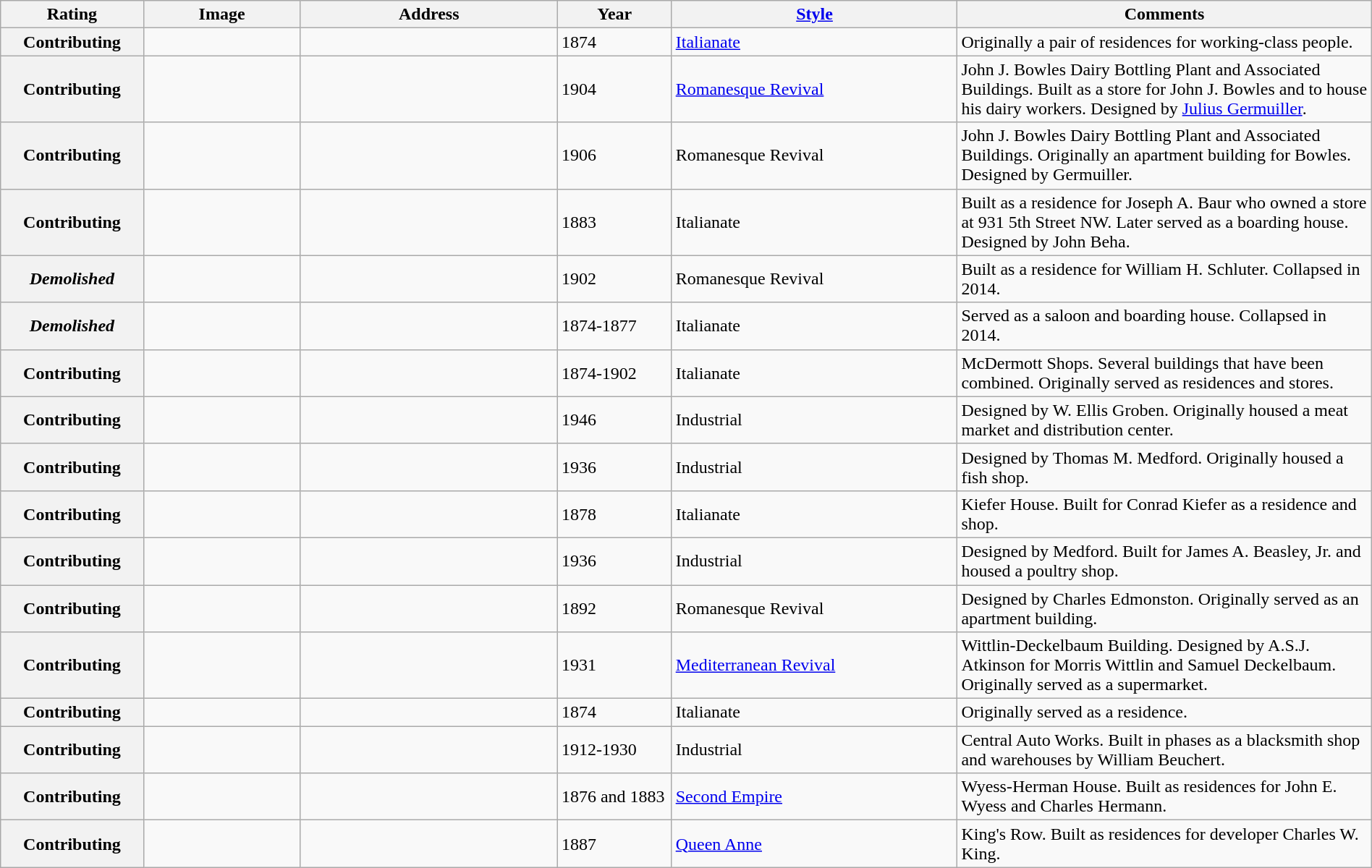<table class="wikitable sortable" style="width:100%">
<tr>
<th width = 10% ><strong>Rating</strong></th>
<th width = 11% ><strong>Image</strong></th>
<th width = 18% ><strong>Address</strong></th>
<th width = 8% ><strong>Year</strong></th>
<th width = 20% ><strong><a href='#'>Style</a></strong></th>
<th width = 29% ><strong>Comments</strong></th>
</tr>
<tr ->
<th>Contributing</th>
<td></td>
<td><br><small></small></td>
<td>1874</td>
<td><a href='#'>Italianate</a></td>
<td>Originally a pair of residences for working-class people.</td>
</tr>
<tr ->
<th>Contributing</th>
<td></td>
<td><br><small></small></td>
<td>1904</td>
<td><a href='#'>Romanesque Revival</a></td>
<td>John J. Bowles Dairy Bottling Plant and Associated Buildings. Built as a store for John J. Bowles and to house his dairy workers. Designed by <a href='#'>Julius Germuiller</a>.</td>
</tr>
<tr ->
<th>Contributing</th>
<td></td>
<td><br><small></small></td>
<td>1906</td>
<td>Romanesque Revival</td>
<td>John J. Bowles Dairy Bottling Plant and Associated Buildings. Originally an apartment building for Bowles. Designed by Germuiller.</td>
</tr>
<tr ->
<th>Contributing</th>
<td></td>
<td><br><small></small></td>
<td>1883</td>
<td>Italianate</td>
<td>Built as a residence for Joseph A. Baur who owned a store at 931 5th Street NW. Later served as a boarding house. Designed by John Beha.</td>
</tr>
<tr ->
<th><em>Demolished</em></th>
<td></td>
<td><br><small></small></td>
<td>1902</td>
<td>Romanesque Revival</td>
<td>Built as a residence for William H. Schluter. Collapsed in 2014.</td>
</tr>
<tr ->
<th><em>Demolished</em></th>
<td></td>
<td><br><small></small></td>
<td>1874-1877</td>
<td>Italianate</td>
<td>Served as a saloon and boarding house. Collapsed in 2014.</td>
</tr>
<tr ->
<th>Contributing</th>
<td></td>
<td><br><small></small></td>
<td>1874-1902</td>
<td>Italianate</td>
<td>McDermott Shops. Several buildings that have been combined. Originally served as residences and stores.</td>
</tr>
<tr ->
<th>Contributing</th>
<td></td>
<td><br><small></small></td>
<td>1946</td>
<td>Industrial</td>
<td>Designed by W. Ellis Groben. Originally housed a meat market and distribution center.</td>
</tr>
<tr ->
<th>Contributing</th>
<td></td>
<td><br><small></small></td>
<td>1936</td>
<td>Industrial</td>
<td>Designed by Thomas M. Medford. Originally housed a fish shop.</td>
</tr>
<tr ->
<th>Contributing</th>
<td></td>
<td><br><small></small></td>
<td>1878</td>
<td>Italianate</td>
<td>Kiefer House. Built for Conrad Kiefer as a residence and shop.</td>
</tr>
<tr ->
<th>Contributing</th>
<td></td>
<td><br><small></small></td>
<td>1936</td>
<td>Industrial</td>
<td>Designed by Medford. Built for James A. Beasley, Jr. and housed a poultry shop.</td>
</tr>
<tr ->
<th>Contributing</th>
<td></td>
<td><br><small></small></td>
<td>1892</td>
<td>Romanesque Revival</td>
<td>Designed by Charles Edmonston. Originally served as an apartment building.</td>
</tr>
<tr ->
<th>Contributing</th>
<td></td>
<td><br><small></small></td>
<td>1931</td>
<td><a href='#'>Mediterranean Revival</a></td>
<td>Wittlin-Deckelbaum Building. Designed by A.S.J. Atkinson for Morris Wittlin and Samuel Deckelbaum. Originally served as a supermarket.</td>
</tr>
<tr ->
<th>Contributing</th>
<td></td>
<td><br><small></small></td>
<td>1874</td>
<td>Italianate</td>
<td>Originally served as a residence.</td>
</tr>
<tr ->
<th>Contributing</th>
<td></td>
<td><br><small></small></td>
<td>1912-1930</td>
<td>Industrial</td>
<td>Central Auto Works. Built in phases as a blacksmith shop and warehouses by William Beuchert.</td>
</tr>
<tr ->
<th>Contributing</th>
<td></td>
<td><br><small></small></td>
<td>1876 and 1883</td>
<td><a href='#'>Second Empire</a></td>
<td>Wyess-Herman House. Built as residences for John E. Wyess and Charles Hermann.</td>
</tr>
<tr ->
<th>Contributing</th>
<td></td>
<td><br><small></small></td>
<td>1887</td>
<td><a href='#'>Queen Anne</a></td>
<td>King's Row. Built as residences for developer Charles W. King.</td>
</tr>
</table>
